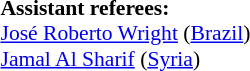<table width=50% style="font-size: 90%">
<tr>
<td><br><strong>Assistant referees:</strong>
<br><a href='#'>José Roberto Wright</a> (<a href='#'>Brazil</a>)
<br><a href='#'>Jamal Al Sharif</a> (<a href='#'>Syria</a>)</td>
</tr>
</table>
